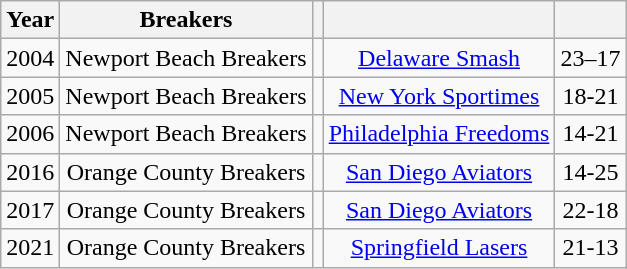<table class="wikitable sortable" style="text-align:center">
<tr>
<th>Year</th>
<th>Breakers</th>
<th><small></small></th>
<th><small></small></th>
<th><small></small></th>
</tr>
<tr>
<td>2004</td>
<td>Newport Beach Breakers</td>
<td></td>
<td><a href='#'>Delaware Smash</a></td>
<td>23–17</td>
</tr>
<tr>
<td>2005</td>
<td>Newport Beach Breakers</td>
<td></td>
<td><a href='#'>New York Sportimes</a></td>
<td>18-21</td>
</tr>
<tr>
<td>2006</td>
<td>Newport Beach Breakers</td>
<td></td>
<td><a href='#'>Philadelphia Freedoms</a></td>
<td>14-21</td>
</tr>
<tr>
<td>2016</td>
<td>Orange County Breakers</td>
<td></td>
<td><a href='#'>San Diego Aviators</a></td>
<td>14-25</td>
</tr>
<tr>
<td>2017</td>
<td>Orange County Breakers</td>
<td></td>
<td><a href='#'>San Diego Aviators</a></td>
<td>22-18</td>
</tr>
<tr>
<td>2021</td>
<td>Orange County Breakers</td>
<td></td>
<td><a href='#'>Springfield Lasers</a></td>
<td>21-13</td>
</tr>
</table>
